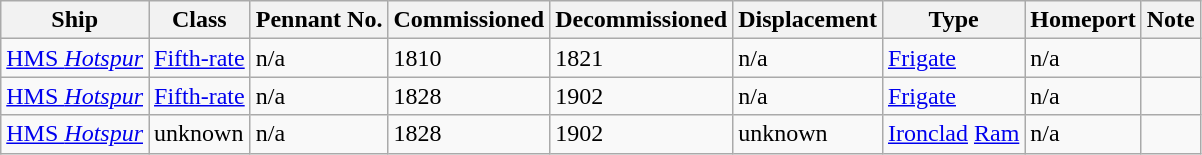<table class="wikitable">
<tr>
<th>Ship</th>
<th>Class</th>
<th>Pennant No.</th>
<th>Commissioned</th>
<th>Decommissioned</th>
<th>Displacement</th>
<th>Type</th>
<th>Homeport</th>
<th>Note</th>
</tr>
<tr>
<td><a href='#'>HMS <em>Hotspur</em></a></td>
<td><a href='#'>Fifth-rate</a></td>
<td>n/a</td>
<td>1810</td>
<td>1821</td>
<td>n/a</td>
<td><a href='#'>Frigate</a></td>
<td>n/a</td>
<td></td>
</tr>
<tr>
<td><a href='#'>HMS <em>Hotspur</em></a></td>
<td><a href='#'>Fifth-rate</a></td>
<td>n/a</td>
<td>1828</td>
<td>1902</td>
<td>n/a</td>
<td><a href='#'>Frigate</a></td>
<td>n/a</td>
<td></td>
</tr>
<tr>
<td><a href='#'>HMS <em>Hotspur</em></a></td>
<td>unknown</td>
<td>n/a</td>
<td>1828</td>
<td>1902</td>
<td>unknown</td>
<td><a href='#'>Ironclad</a> <a href='#'>Ram</a></td>
<td>n/a</td>
<td></td>
</tr>
</table>
